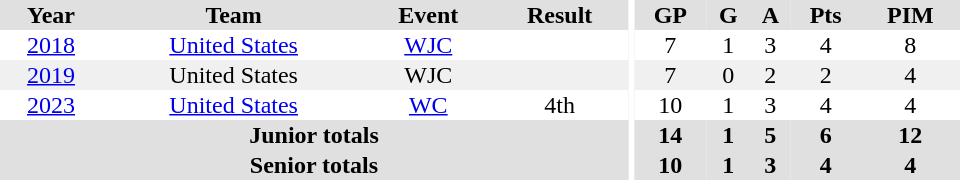<table border="0" cellpadding="1" cellspacing="0" ID="Table3" style="text-align:center; width:40em">
<tr bgcolor="#e0e0e0">
<th>Year</th>
<th>Team</th>
<th>Event</th>
<th>Result</th>
<th rowspan="99" bgcolor="#ffffff"></th>
<th>GP</th>
<th>G</th>
<th>A</th>
<th>Pts</th>
<th>PIM</th>
</tr>
<tr>
<td><a href='#'>2018</a></td>
<td><a href='#'>United States</a></td>
<td><a href='#'>WJC</a></td>
<td></td>
<td>7</td>
<td>1</td>
<td>3</td>
<td>4</td>
<td>8</td>
</tr>
<tr bgcolor="#f0f0f0">
<td><a href='#'>2019</a></td>
<td>United States</td>
<td>WJC</td>
<td></td>
<td>7</td>
<td>0</td>
<td>2</td>
<td>2</td>
<td>4</td>
</tr>
<tr>
<td><a href='#'>2023</a></td>
<td><a href='#'>United States</a></td>
<td><a href='#'>WC</a></td>
<td>4th</td>
<td>10</td>
<td>1</td>
<td>3</td>
<td>4</td>
<td>4</td>
</tr>
<tr bgcolor="#e0e0e0">
<th colspan="4">Junior totals</th>
<th>14</th>
<th>1</th>
<th>5</th>
<th>6</th>
<th>12</th>
</tr>
<tr bgcolor="#e0e0e0">
<th colspan="4">Senior totals</th>
<th>10</th>
<th>1</th>
<th>3</th>
<th>4</th>
<th>4</th>
</tr>
</table>
